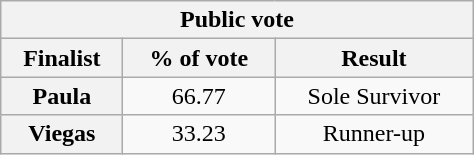<table class="wikitable" style="text-align:center" width="25%">
<tr>
<th colspan="3">Public vote</th>
</tr>
<tr>
<th>Finalist</th>
<th>% of vote</th>
<th>Result</th>
</tr>
<tr>
<th>Paula</th>
<td>66.77</td>
<td>Sole Survivor</td>
</tr>
<tr>
<th>Viegas</th>
<td>33.23</td>
<td>Runner-up</td>
</tr>
</table>
